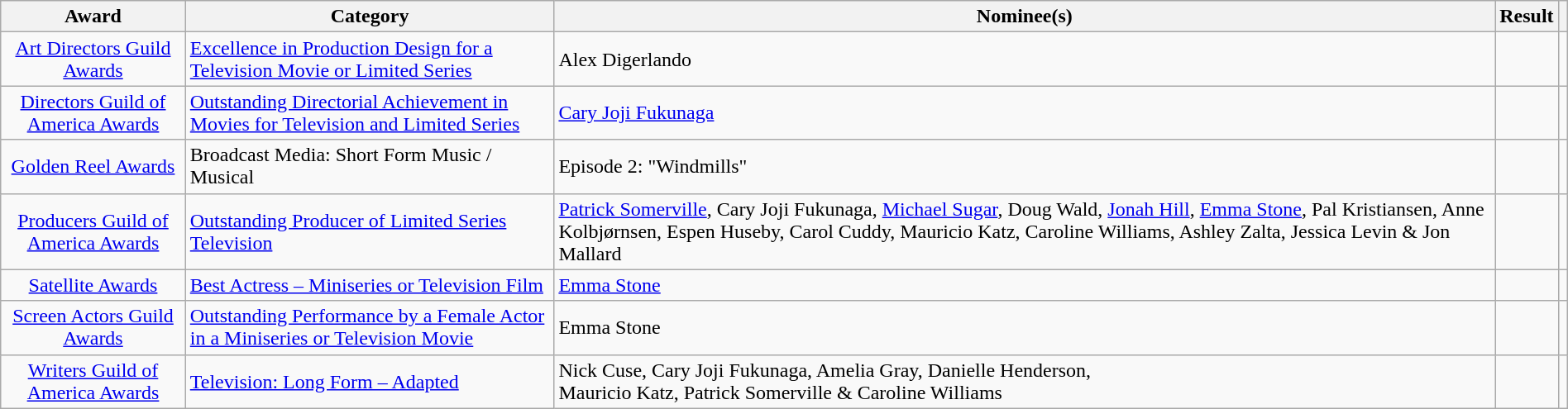<table class="wikitable sortable" style="width:100%">
<tr>
<th scope="col">Award</th>
<th scope="col">Category</th>
<th scope="col">Nominee(s)</th>
<th scope="col">Result</th>
<th scope="col" class="unsortable"></th>
</tr>
<tr>
<td align="center"><a href='#'>Art Directors Guild Awards</a></td>
<td><a href='#'>Excellence in Production Design for a Television Movie or Limited Series</a></td>
<td>Alex Digerlando</td>
<td></td>
<td align="center"></td>
</tr>
<tr>
<td align="center"><a href='#'>Directors Guild of America Awards</a></td>
<td><a href='#'>Outstanding Directorial Achievement in
Movies for Television and Limited Series</a></td>
<td><a href='#'>Cary Joji Fukunaga</a></td>
<td></td>
<td align="center"></td>
</tr>
<tr>
<td align="center"><a href='#'>Golden Reel Awards</a></td>
<td>Broadcast Media: Short Form Music / Musical</td>
<td>Episode 2: "Windmills"</td>
<td></td>
<td align="center"></td>
</tr>
<tr>
<td align="center"><a href='#'>Producers Guild of America Awards</a></td>
<td><a href='#'>Outstanding Producer of Limited Series Television</a></td>
<td><a href='#'>Patrick Somerville</a>, Cary Joji Fukunaga, <a href='#'>Michael Sugar</a>, Doug Wald, <a href='#'>Jonah Hill</a>, <a href='#'>Emma Stone</a>, Pal Kristiansen, Anne Kolbjørnsen, Espen Huseby, Carol Cuddy, Mauricio Katz, Caroline Williams, Ashley Zalta, Jessica Levin & Jon Mallard</td>
<td></td>
<td align="center"></td>
</tr>
<tr>
<td align="center"><a href='#'>Satellite Awards</a></td>
<td><a href='#'>Best Actress – Miniseries or Television Film</a></td>
<td><a href='#'>Emma Stone</a></td>
<td></td>
<td align="center"></td>
</tr>
<tr>
<td align="center"><a href='#'>Screen Actors Guild Awards</a></td>
<td><a href='#'>Outstanding Performance by a Female Actor in a Miniseries or Television Movie</a></td>
<td>Emma Stone</td>
<td></td>
<td align="center"></td>
</tr>
<tr>
<td align="center"><a href='#'>Writers Guild of America Awards</a></td>
<td><a href='#'>Television: Long Form – Adapted</a></td>
<td>Nick Cuse, Cary Joji Fukunaga, Amelia Gray, Danielle Henderson,<br>Mauricio Katz, Patrick Somerville & Caroline Williams</td>
<td></td>
<td align="center"></td>
</tr>
</table>
